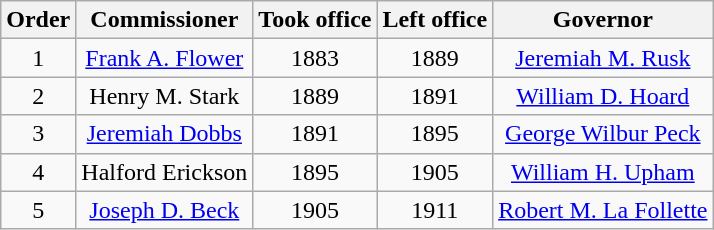<table class="wikitable" style="text-align:center;">
<tr>
<th>Order</th>
<th>Commissioner</th>
<th>Took office</th>
<th>Left office</th>
<th>Governor</th>
</tr>
<tr>
<td>1</td>
<td><a href='#'>Frank A. Flower</a></td>
<td>1883</td>
<td>1889</td>
<td><a href='#'>Jeremiah M. Rusk</a></td>
</tr>
<tr>
<td>2</td>
<td>Henry M. Stark</td>
<td>1889</td>
<td>1891</td>
<td><a href='#'>William D. Hoard</a></td>
</tr>
<tr>
<td>3</td>
<td><a href='#'>Jeremiah Dobbs</a></td>
<td>1891</td>
<td>1895</td>
<td><a href='#'>George Wilbur Peck</a></td>
</tr>
<tr>
<td>4</td>
<td>Halford Erickson</td>
<td>1895</td>
<td>1905</td>
<td><a href='#'>William H. Upham</a></td>
</tr>
<tr>
<td>5</td>
<td><a href='#'>Joseph D. Beck</a></td>
<td>1905</td>
<td>1911</td>
<td><a href='#'>Robert M. La Follette</a></td>
</tr>
</table>
